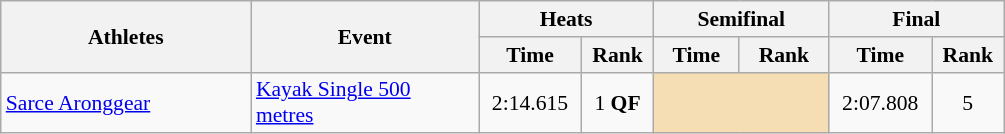<table class=wikitable style="font-size:90%; text-align:center">
<tr>
<th width="160" rowspan="2">Athletes</th>
<th width="145" rowspan="2">Event</th>
<th width="110" colspan="2">Heats</th>
<th width="110" colspan="2">Semifinal</th>
<th width="110" colspan="2">Final</th>
</tr>
<tr>
<th>Time</th>
<th>Rank</th>
<th>Time</th>
<th>Rank</th>
<th>Time</th>
<th>Rank</th>
</tr>
<tr>
<td align=left><a href='#'>Sarce Aronggear</a></td>
<td align=left><a href='#'>Kayak Single 500 metres</a></td>
<td>2:14.615</td>
<td>1 <strong>QF</strong></td>
<td colspan=2 bgcolor="wheat"></td>
<td>2:07.808</td>
<td>5</td>
</tr>
</table>
